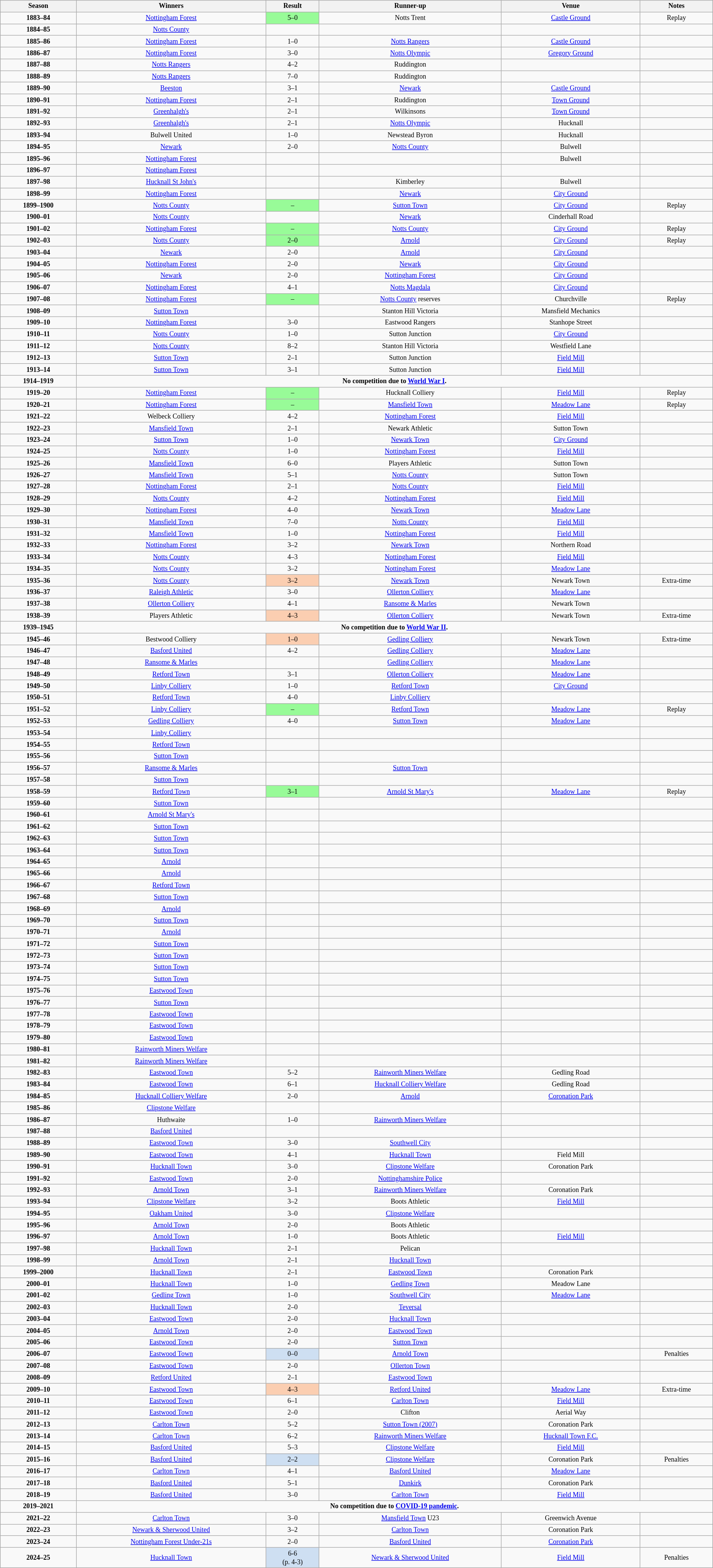<table class="wikitable" style="text-align: center; width: 100%; font-size: 12px">
<tr>
<th>Season</th>
<th>Winners</th>
<th>Result</th>
<th>Runner-up</th>
<th>Venue</th>
<th>Notes</th>
</tr>
<tr>
<td><strong>1883–84</strong></td>
<td><a href='#'>Nottingham Forest</a></td>
<td style="background-color:#98FB98">5–0</td>
<td>Notts Trent</td>
<td><a href='#'>Castle Ground</a></td>
<td>Replay</td>
</tr>
<tr>
<td><strong>1884–85</strong></td>
<td><a href='#'>Notts County</a></td>
<td></td>
<td></td>
<td></td>
<td></td>
</tr>
<tr>
<td><strong>1885–86</strong></td>
<td><a href='#'>Nottingham Forest</a></td>
<td>1–0</td>
<td><a href='#'>Notts Rangers</a></td>
<td><a href='#'>Castle Ground</a></td>
<td></td>
</tr>
<tr>
<td><strong>1886–87</strong></td>
<td><a href='#'>Nottingham Forest</a></td>
<td>3–0</td>
<td><a href='#'>Notts Olympic</a></td>
<td><a href='#'>Gregory Ground</a></td>
<td></td>
</tr>
<tr>
<td><strong>1887–88</strong></td>
<td><a href='#'>Notts Rangers</a></td>
<td>4–2</td>
<td>Ruddington</td>
<td></td>
<td></td>
</tr>
<tr>
<td><strong>1888–89</strong></td>
<td><a href='#'>Notts Rangers</a></td>
<td>7–0</td>
<td>Ruddington</td>
<td></td>
<td></td>
</tr>
<tr>
<td><strong>1889–90</strong></td>
<td><a href='#'>Beeston</a></td>
<td>3–1</td>
<td><a href='#'>Newark</a></td>
<td><a href='#'>Castle Ground</a></td>
<td></td>
</tr>
<tr>
<td><strong>1890–91</strong></td>
<td><a href='#'>Nottingham Forest</a></td>
<td>2–1</td>
<td>Ruddington</td>
<td><a href='#'>Town Ground</a></td>
<td></td>
</tr>
<tr>
<td><strong>1891–92</strong></td>
<td><a href='#'>Greenhalgh's</a></td>
<td>2–1</td>
<td>Wilkinsons</td>
<td><a href='#'>Town Ground</a></td>
<td></td>
</tr>
<tr>
<td><strong>1892–93</strong></td>
<td><a href='#'>Greenhalgh's</a></td>
<td>2–1</td>
<td><a href='#'>Notts Olympic</a></td>
<td>Hucknall</td>
<td></td>
</tr>
<tr>
<td><strong>1893–94</strong></td>
<td>Bulwell United</td>
<td>1–0</td>
<td>Newstead Byron</td>
<td>Hucknall</td>
<td></td>
</tr>
<tr>
<td><strong>1894–95</strong></td>
<td><a href='#'>Newark</a></td>
<td>2–0</td>
<td><a href='#'>Notts County</a></td>
<td>Bulwell</td>
<td></td>
</tr>
<tr>
<td><strong>1895–96</strong></td>
<td><a href='#'>Nottingham Forest</a></td>
<td></td>
<td></td>
<td>Bulwell</td>
<td></td>
</tr>
<tr>
<td><strong>1896–97</strong></td>
<td><a href='#'>Nottingham Forest</a></td>
<td></td>
<td></td>
<td></td>
<td></td>
</tr>
<tr>
<td><strong>1897–98</strong></td>
<td><a href='#'>Hucknall St John's</a></td>
<td></td>
<td>Kimberley</td>
<td>Bulwell</td>
<td></td>
</tr>
<tr>
<td><strong>1898–99</strong></td>
<td><a href='#'>Nottingham Forest</a></td>
<td></td>
<td><a href='#'>Newark</a></td>
<td><a href='#'>City Ground</a></td>
<td></td>
</tr>
<tr>
<td><strong>1899–1900</strong></td>
<td><a href='#'>Notts County</a></td>
<td style="background-color:#98FB98">–</td>
<td><a href='#'>Sutton Town</a></td>
<td><a href='#'>City Ground</a></td>
<td>Replay</td>
</tr>
<tr>
<td><strong>1900–01</strong></td>
<td><a href='#'>Notts County</a></td>
<td></td>
<td><a href='#'>Newark</a></td>
<td>Cinderhall Road</td>
<td></td>
</tr>
<tr>
<td><strong>1901–02</strong></td>
<td><a href='#'>Nottingham Forest</a></td>
<td style="background-color:#98FB98">–</td>
<td><a href='#'>Notts County</a></td>
<td><a href='#'>City Ground</a></td>
<td>Replay</td>
</tr>
<tr>
<td><strong>1902–03</strong></td>
<td><a href='#'>Notts County</a></td>
<td style="background-color:#98FB98">2–0</td>
<td><a href='#'>Arnold</a></td>
<td><a href='#'>City Ground</a></td>
<td>Replay</td>
</tr>
<tr>
<td><strong>1903–04</strong></td>
<td><a href='#'>Newark</a></td>
<td>2–0</td>
<td><a href='#'>Arnold</a></td>
<td><a href='#'>City Ground</a></td>
<td></td>
</tr>
<tr>
<td><strong>1904–05</strong></td>
<td><a href='#'>Nottingham Forest</a></td>
<td>2–0</td>
<td><a href='#'>Newark</a></td>
<td><a href='#'>City Ground</a></td>
<td></td>
</tr>
<tr>
<td><strong>1905–06</strong></td>
<td><a href='#'>Newark</a></td>
<td>2–0</td>
<td><a href='#'>Nottingham Forest</a></td>
<td><a href='#'>City Ground</a></td>
<td></td>
</tr>
<tr>
<td><strong>1906–07</strong></td>
<td><a href='#'>Nottingham Forest</a></td>
<td>4–1</td>
<td><a href='#'>Notts Magdala</a></td>
<td><a href='#'>City Ground</a></td>
<td></td>
</tr>
<tr>
<td><strong>1907–08</strong></td>
<td><a href='#'>Nottingham Forest</a></td>
<td style="background-color:#98FB98">–</td>
<td><a href='#'>Notts County</a> reserves</td>
<td>Churchville</td>
<td>Replay</td>
</tr>
<tr>
<td><strong>1908–09</strong></td>
<td><a href='#'>Sutton Town</a></td>
<td></td>
<td>Stanton Hill Victoria</td>
<td>Mansfield Mechanics</td>
<td></td>
</tr>
<tr>
<td><strong>1909–10</strong></td>
<td><a href='#'>Nottingham Forest</a></td>
<td>3–0</td>
<td>Eastwood Rangers</td>
<td>Stanhope Street</td>
<td></td>
</tr>
<tr>
<td><strong>1910–11</strong></td>
<td><a href='#'>Notts County</a></td>
<td>1–0</td>
<td>Sutton Junction</td>
<td><a href='#'>City Ground</a></td>
<td></td>
</tr>
<tr>
<td><strong>1911–12</strong></td>
<td><a href='#'>Notts County</a></td>
<td>8–2</td>
<td>Stanton Hill Victoria</td>
<td>Westfield Lane</td>
<td></td>
</tr>
<tr>
<td><strong>1912–13</strong></td>
<td><a href='#'>Sutton Town</a></td>
<td>2–1</td>
<td>Sutton Junction</td>
<td><a href='#'>Field Mill</a></td>
<td></td>
</tr>
<tr>
<td><strong>1913–14</strong></td>
<td><a href='#'>Sutton Town</a></td>
<td>3–1</td>
<td>Sutton Junction</td>
<td><a href='#'>Field Mill</a></td>
<td></td>
</tr>
<tr>
<td><strong>1914–1919</strong></td>
<td colspan=5><strong>No competition due to <a href='#'>World War I</a>.</strong></td>
</tr>
<tr>
<td><strong>1919–20</strong></td>
<td><a href='#'>Nottingham Forest</a></td>
<td style="background-color:#98FB98">–</td>
<td>Hucknall Colliery</td>
<td><a href='#'>Field Mill</a></td>
<td>Replay</td>
</tr>
<tr>
<td><strong>1920–21</strong></td>
<td><a href='#'>Nottingham Forest</a></td>
<td style="background-color:#98FB98">–</td>
<td><a href='#'>Mansfield Town</a></td>
<td><a href='#'>Meadow Lane</a></td>
<td>Replay</td>
</tr>
<tr>
<td><strong>1921–22</strong></td>
<td>Welbeck Colliery</td>
<td>4–2</td>
<td><a href='#'>Nottingham Forest</a></td>
<td><a href='#'>Field Mill</a></td>
<td></td>
</tr>
<tr>
<td><strong>1922–23</strong></td>
<td><a href='#'>Mansfield Town</a></td>
<td>2–1</td>
<td>Newark Athletic</td>
<td>Sutton Town</td>
<td></td>
</tr>
<tr>
<td><strong>1923–24</strong></td>
<td><a href='#'>Sutton Town</a></td>
<td>1–0</td>
<td><a href='#'>Newark Town</a></td>
<td><a href='#'>City Ground</a></td>
<td></td>
</tr>
<tr>
<td><strong>1924–25</strong></td>
<td><a href='#'>Notts County</a></td>
<td>1–0</td>
<td><a href='#'>Nottingham Forest</a></td>
<td><a href='#'>Field Mill</a></td>
<td></td>
</tr>
<tr>
<td><strong>1925–26</strong></td>
<td><a href='#'>Mansfield Town</a></td>
<td>6–0</td>
<td>Players Athletic</td>
<td>Sutton Town</td>
<td></td>
</tr>
<tr>
<td><strong>1926–27</strong></td>
<td><a href='#'>Mansfield Town</a></td>
<td>5–1</td>
<td><a href='#'>Notts County</a></td>
<td>Sutton Town</td>
<td></td>
</tr>
<tr>
<td><strong>1927–28</strong></td>
<td><a href='#'>Nottingham Forest</a></td>
<td>2–1</td>
<td><a href='#'>Notts County</a></td>
<td><a href='#'>Field Mill</a></td>
<td></td>
</tr>
<tr>
<td><strong>1928–29</strong></td>
<td><a href='#'>Notts County</a></td>
<td>4–2</td>
<td><a href='#'>Nottingham Forest</a></td>
<td><a href='#'>Field Mill</a></td>
<td></td>
</tr>
<tr>
<td><strong>1929–30</strong></td>
<td><a href='#'>Nottingham Forest</a></td>
<td>4–0</td>
<td><a href='#'>Newark Town</a></td>
<td><a href='#'>Meadow Lane</a></td>
<td></td>
</tr>
<tr>
<td><strong>1930–31</strong></td>
<td><a href='#'>Mansfield Town</a></td>
<td>7–0</td>
<td><a href='#'>Notts County</a></td>
<td><a href='#'>Field Mill</a></td>
<td></td>
</tr>
<tr>
<td><strong>1931–32</strong></td>
<td><a href='#'>Mansfield Town</a></td>
<td>1–0</td>
<td><a href='#'>Nottingham Forest</a></td>
<td><a href='#'>Field Mill</a></td>
<td></td>
</tr>
<tr>
<td><strong>1932–33</strong></td>
<td><a href='#'>Nottingham Forest</a></td>
<td>3–2</td>
<td><a href='#'>Newark Town</a></td>
<td>Northern Road</td>
<td></td>
</tr>
<tr>
<td><strong>1933–34</strong></td>
<td><a href='#'>Notts County</a></td>
<td>4–3</td>
<td><a href='#'>Nottingham Forest</a></td>
<td><a href='#'>Field Mill</a></td>
<td></td>
</tr>
<tr>
<td><strong>1934–35</strong></td>
<td><a href='#'>Notts County</a></td>
<td>3–2</td>
<td><a href='#'>Nottingham Forest</a></td>
<td><a href='#'>Meadow Lane</a></td>
<td></td>
</tr>
<tr>
<td><strong>1935–36</strong></td>
<td><a href='#'>Notts County</a></td>
<td style="background-color:#FBCEB1">3–2</td>
<td><a href='#'>Newark Town</a></td>
<td>Newark Town</td>
<td>Extra-time</td>
</tr>
<tr>
<td><strong>1936–37</strong></td>
<td><a href='#'>Raleigh Athletic</a></td>
<td>3–0</td>
<td><a href='#'>Ollerton Colliery</a></td>
<td><a href='#'>Meadow Lane</a></td>
<td></td>
</tr>
<tr>
<td><strong>1937–38</strong></td>
<td><a href='#'>Ollerton Colliery</a></td>
<td>4–1</td>
<td><a href='#'>Ransome & Marles</a></td>
<td>Newark Town</td>
<td></td>
</tr>
<tr>
<td><strong>1938–39</strong></td>
<td>Players Athletic</td>
<td style="background-color:#FBCEB1">4–3</td>
<td><a href='#'>Ollerton Colliery</a></td>
<td>Newark Town</td>
<td>Extra-time</td>
</tr>
<tr>
<td><strong>1939–1945</strong></td>
<td colspan=5><strong>No competition due to <a href='#'>World War II</a>.</strong></td>
</tr>
<tr>
<td><strong>1945–46</strong></td>
<td>Bestwood Colliery</td>
<td style="background-color:#FBCEB1">1–0</td>
<td><a href='#'>Gedling Colliery</a></td>
<td>Newark Town</td>
<td>Extra-time</td>
</tr>
<tr>
<td><strong>1946–47</strong></td>
<td><a href='#'>Basford United</a></td>
<td>4–2</td>
<td><a href='#'>Gedling Colliery</a></td>
<td><a href='#'>Meadow Lane</a></td>
<td></td>
</tr>
<tr>
<td><strong>1947–48</strong></td>
<td><a href='#'>Ransome & Marles</a></td>
<td></td>
<td><a href='#'>Gedling Colliery</a></td>
<td><a href='#'>Meadow Lane</a></td>
<td></td>
</tr>
<tr>
<td><strong>1948–49</strong></td>
<td><a href='#'>Retford Town</a></td>
<td>3–1</td>
<td><a href='#'>Ollerton Colliery</a></td>
<td><a href='#'>Meadow Lane</a></td>
<td></td>
</tr>
<tr>
<td><strong>1949–50</strong></td>
<td><a href='#'>Linby Colliery</a></td>
<td>1–0</td>
<td><a href='#'>Retford Town</a></td>
<td><a href='#'>City Ground</a></td>
<td></td>
</tr>
<tr>
<td><strong>1950–51</strong></td>
<td><a href='#'>Retford Town</a></td>
<td>4–0</td>
<td><a href='#'>Linby Colliery</a></td>
<td></td>
<td></td>
</tr>
<tr>
<td><strong>1951–52</strong></td>
<td><a href='#'>Linby Colliery</a></td>
<td style="background-color:#98FB98">–</td>
<td><a href='#'>Retford Town</a></td>
<td><a href='#'>Meadow Lane</a></td>
<td>Replay</td>
</tr>
<tr>
<td><strong>1952–53</strong></td>
<td><a href='#'>Gedling Colliery</a></td>
<td>4–0</td>
<td><a href='#'>Sutton Town</a></td>
<td><a href='#'>Meadow Lane</a></td>
<td></td>
</tr>
<tr>
<td><strong>1953–54</strong></td>
<td><a href='#'>Linby Colliery</a></td>
<td></td>
<td></td>
<td></td>
<td></td>
</tr>
<tr>
<td><strong>1954–55</strong></td>
<td><a href='#'>Retford Town</a></td>
<td></td>
<td></td>
<td></td>
<td></td>
</tr>
<tr>
<td><strong>1955–56</strong></td>
<td><a href='#'>Sutton Town</a></td>
<td></td>
<td></td>
<td></td>
<td></td>
</tr>
<tr>
<td><strong>1956–57</strong></td>
<td><a href='#'>Ransome & Marles</a></td>
<td></td>
<td><a href='#'>Sutton Town</a></td>
<td></td>
<td></td>
</tr>
<tr>
<td><strong>1957–58</strong></td>
<td><a href='#'>Sutton Town</a></td>
<td></td>
<td></td>
<td></td>
<td></td>
</tr>
<tr>
<td><strong>1958–59</strong></td>
<td><a href='#'>Retford Town</a></td>
<td style="background-color:#98FB98">3–1</td>
<td><a href='#'>Arnold St Mary's</a></td>
<td><a href='#'>Meadow Lane</a></td>
<td>Replay</td>
</tr>
<tr>
<td><strong>1959–60</strong></td>
<td><a href='#'>Sutton Town</a></td>
<td></td>
<td></td>
<td></td>
<td></td>
</tr>
<tr>
<td><strong>1960–61</strong></td>
<td><a href='#'>Arnold St Mary's</a></td>
<td></td>
<td></td>
<td></td>
<td></td>
</tr>
<tr>
<td><strong>1961–62</strong></td>
<td><a href='#'>Sutton Town</a></td>
<td></td>
<td></td>
<td></td>
<td></td>
</tr>
<tr>
<td><strong>1962–63</strong></td>
<td><a href='#'>Sutton Town</a></td>
<td></td>
<td></td>
<td></td>
<td></td>
</tr>
<tr>
<td><strong>1963–64</strong></td>
<td><a href='#'>Sutton Town</a></td>
<td></td>
<td></td>
<td></td>
<td></td>
</tr>
<tr>
<td><strong>1964–65</strong></td>
<td><a href='#'>Arnold</a></td>
<td></td>
<td></td>
<td></td>
<td></td>
</tr>
<tr>
<td><strong>1965–66</strong></td>
<td><a href='#'>Arnold</a></td>
<td></td>
<td></td>
<td></td>
<td></td>
</tr>
<tr>
<td><strong>1966–67</strong></td>
<td><a href='#'>Retford Town</a></td>
<td></td>
<td></td>
<td></td>
<td></td>
</tr>
<tr>
<td><strong>1967–68</strong></td>
<td><a href='#'>Sutton Town</a></td>
<td></td>
<td></td>
<td></td>
<td></td>
</tr>
<tr>
<td><strong>1968–69</strong></td>
<td><a href='#'>Arnold</a></td>
<td></td>
<td></td>
<td></td>
<td></td>
</tr>
<tr>
<td><strong>1969–70</strong></td>
<td><a href='#'>Sutton Town</a></td>
<td></td>
<td></td>
<td></td>
<td></td>
</tr>
<tr>
<td><strong>1970–71</strong></td>
<td><a href='#'>Arnold</a></td>
<td></td>
<td></td>
<td></td>
<td></td>
</tr>
<tr>
<td><strong>1971–72</strong></td>
<td><a href='#'>Sutton Town</a></td>
<td></td>
<td></td>
<td></td>
<td></td>
</tr>
<tr>
<td><strong>1972–73</strong></td>
<td><a href='#'>Sutton Town</a></td>
<td></td>
<td></td>
<td></td>
<td></td>
</tr>
<tr>
<td><strong>1973–74</strong></td>
<td><a href='#'>Sutton Town</a></td>
<td></td>
<td></td>
<td></td>
<td></td>
</tr>
<tr>
<td><strong>1974–75</strong></td>
<td><a href='#'>Sutton Town</a></td>
<td></td>
<td></td>
<td></td>
<td></td>
</tr>
<tr>
<td><strong>1975–76</strong></td>
<td><a href='#'>Eastwood Town</a></td>
<td></td>
<td></td>
<td></td>
<td></td>
</tr>
<tr>
<td><strong>1976–77</strong></td>
<td><a href='#'>Sutton Town</a></td>
<td></td>
<td></td>
<td></td>
<td></td>
</tr>
<tr>
<td><strong>1977–78</strong></td>
<td><a href='#'>Eastwood Town</a></td>
<td></td>
<td></td>
<td></td>
<td></td>
</tr>
<tr>
<td><strong>1978–79</strong></td>
<td><a href='#'>Eastwood Town</a></td>
<td></td>
<td></td>
<td></td>
<td></td>
</tr>
<tr>
<td><strong>1979–80</strong></td>
<td><a href='#'>Eastwood Town</a></td>
<td></td>
<td></td>
<td></td>
<td></td>
</tr>
<tr>
<td><strong>1980–81</strong></td>
<td><a href='#'>Rainworth Miners Welfare</a></td>
<td></td>
<td></td>
<td></td>
<td></td>
</tr>
<tr>
<td><strong>1981–82</strong></td>
<td><a href='#'>Rainworth Miners Welfare</a></td>
<td></td>
<td></td>
<td></td>
<td></td>
</tr>
<tr>
<td><strong>1982–83</strong></td>
<td><a href='#'>Eastwood Town</a></td>
<td>5–2</td>
<td><a href='#'>Rainworth Miners Welfare</a></td>
<td>Gedling Road</td>
<td></td>
</tr>
<tr>
<td><strong>1983–84</strong></td>
<td><a href='#'>Eastwood Town</a></td>
<td>6–1</td>
<td><a href='#'>Hucknall Colliery Welfare</a></td>
<td>Gedling Road</td>
<td></td>
</tr>
<tr>
<td><strong>1984–85</strong></td>
<td><a href='#'>Hucknall Colliery Welfare</a></td>
<td>2–0</td>
<td><a href='#'>Arnold</a></td>
<td><a href='#'>Coronation Park</a></td>
<td></td>
</tr>
<tr>
<td><strong>1985–86</strong></td>
<td><a href='#'>Clipstone Welfare</a></td>
<td></td>
<td></td>
<td></td>
<td></td>
</tr>
<tr>
<td><strong>1986–87</strong></td>
<td>Huthwaite</td>
<td>1–0</td>
<td><a href='#'>Rainworth Miners Welfare</a></td>
<td></td>
<td></td>
</tr>
<tr>
<td><strong>1987–88</strong></td>
<td><a href='#'>Basford United</a></td>
<td></td>
<td></td>
<td></td>
<td></td>
</tr>
<tr>
<td><strong>1988–89</strong></td>
<td><a href='#'>Eastwood Town</a></td>
<td>3–0</td>
<td><a href='#'>Southwell City</a></td>
<td></td>
<td></td>
</tr>
<tr>
<td><strong>1989–90</strong></td>
<td><a href='#'>Eastwood Town</a></td>
<td>4–1</td>
<td><a href='#'>Hucknall Town</a></td>
<td>Field Mill</td>
<td></td>
</tr>
<tr>
<td><strong>1990–91</strong></td>
<td><a href='#'>Hucknall Town</a></td>
<td>3–0</td>
<td><a href='#'>Clipstone Welfare</a></td>
<td>Coronation Park</td>
<td></td>
</tr>
<tr>
<td><strong>1991–92</strong></td>
<td><a href='#'>Eastwood Town</a></td>
<td>2–0</td>
<td><a href='#'>Nottinghamshire Police</a></td>
<td></td>
<td></td>
</tr>
<tr>
<td><strong>1992–93</strong></td>
<td><a href='#'>Arnold Town</a></td>
<td>3–1</td>
<td><a href='#'>Rainworth Miners Welfare</a></td>
<td>Coronation Park</td>
<td></td>
</tr>
<tr>
<td><strong>1993–94</strong></td>
<td><a href='#'>Clipstone Welfare</a></td>
<td>3–2</td>
<td>Boots Athletic</td>
<td><a href='#'>Field Mill</a></td>
<td></td>
</tr>
<tr>
<td><strong>1994–95</strong></td>
<td><a href='#'>Oakham United</a></td>
<td>3–0</td>
<td><a href='#'>Clipstone Welfare</a></td>
<td></td>
<td></td>
</tr>
<tr>
<td><strong>1995–96</strong></td>
<td><a href='#'>Arnold Town</a></td>
<td>2–0</td>
<td>Boots Athletic</td>
<td></td>
<td></td>
</tr>
<tr>
<td><strong>1996–97</strong></td>
<td><a href='#'>Arnold Town</a></td>
<td>1–0</td>
<td>Boots Athletic</td>
<td><a href='#'>Field Mill</a></td>
<td></td>
</tr>
<tr>
<td><strong>1997–98</strong></td>
<td><a href='#'>Hucknall Town</a></td>
<td>2–1</td>
<td>Pelican</td>
<td></td>
<td></td>
</tr>
<tr>
<td><strong>1998–99</strong></td>
<td><a href='#'>Arnold Town</a></td>
<td>2–1</td>
<td><a href='#'>Hucknall Town</a></td>
<td></td>
<td></td>
</tr>
<tr>
<td><strong>1999–2000</strong></td>
<td><a href='#'>Hucknall Town</a></td>
<td>2–1</td>
<td><a href='#'>Eastwood Town</a></td>
<td>Coronation Park</td>
<td></td>
</tr>
<tr>
<td><strong>2000–01</strong></td>
<td><a href='#'>Hucknall Town</a></td>
<td>1–0</td>
<td><a href='#'>Gedling Town</a></td>
<td>Meadow Lane</td>
<td></td>
</tr>
<tr>
<td><strong>2001–02</strong></td>
<td><a href='#'>Gedling Town</a></td>
<td>1–0</td>
<td><a href='#'>Southwell City</a></td>
<td><a href='#'>Meadow Lane</a></td>
<td></td>
</tr>
<tr>
<td><strong>2002–03</strong></td>
<td><a href='#'>Hucknall Town</a></td>
<td>2–0</td>
<td><a href='#'>Teversal</a></td>
<td></td>
<td></td>
</tr>
<tr>
<td><strong>2003–04</strong></td>
<td><a href='#'>Eastwood Town</a></td>
<td>2–0</td>
<td><a href='#'>Hucknall Town</a></td>
<td></td>
<td></td>
</tr>
<tr>
<td><strong>2004–05</strong></td>
<td><a href='#'>Arnold Town</a></td>
<td>2–0</td>
<td><a href='#'>Eastwood Town</a></td>
<td></td>
<td></td>
</tr>
<tr>
<td><strong>2005–06</strong></td>
<td><a href='#'>Eastwood Town</a></td>
<td>2–0</td>
<td><a href='#'>Sutton Town</a></td>
<td></td>
<td></td>
</tr>
<tr>
<td><strong>2006–07</strong></td>
<td><a href='#'>Eastwood Town</a></td>
<td style="background-color:#cedff2">0–0</td>
<td><a href='#'>Arnold Town</a></td>
<td></td>
<td>Penalties</td>
</tr>
<tr>
<td><strong>2007–08</strong></td>
<td><a href='#'>Eastwood Town</a></td>
<td>2–0</td>
<td><a href='#'>Ollerton Town</a></td>
<td></td>
<td></td>
</tr>
<tr>
<td><strong>2008–09</strong></td>
<td><a href='#'>Retford United</a></td>
<td>2–1</td>
<td><a href='#'>Eastwood Town</a></td>
<td></td>
<td></td>
</tr>
<tr>
<td><strong>2009–10</strong></td>
<td><a href='#'>Eastwood Town</a></td>
<td style="background-color:#FBCEB1">4–3</td>
<td><a href='#'>Retford United</a></td>
<td><a href='#'>Meadow Lane</a></td>
<td>Extra-time</td>
</tr>
<tr>
<td><strong>2010–11</strong></td>
<td><a href='#'>Eastwood Town</a></td>
<td>6–1</td>
<td><a href='#'>Carlton Town</a></td>
<td><a href='#'>Field Mill</a></td>
<td></td>
</tr>
<tr>
<td><strong>2011–12</strong></td>
<td><a href='#'>Eastwood Town</a></td>
<td>2–0</td>
<td>Clifton</td>
<td>Aerial Way</td>
<td></td>
</tr>
<tr>
<td><strong>2012–13</strong></td>
<td><a href='#'>Carlton Town</a></td>
<td>5–2</td>
<td><a href='#'>Sutton Town (2007)</a></td>
<td>Coronation Park</td>
<td></td>
</tr>
<tr>
<td><strong>2013–14</strong></td>
<td><a href='#'>Carlton Town</a></td>
<td>6–2</td>
<td><a href='#'>Rainworth Miners Welfare</a></td>
<td><a href='#'>Hucknall Town F.C.</a></td>
<td></td>
</tr>
<tr>
<td><strong>2014–15</strong></td>
<td><a href='#'>Basford United</a></td>
<td>5–3</td>
<td><a href='#'>Clipstone Welfare</a></td>
<td><a href='#'>Field Mill</a></td>
<td></td>
</tr>
<tr>
<td><strong>2015–16</strong></td>
<td><a href='#'>Basford United</a></td>
<td style="background-color:#cedff2">2–2</td>
<td><a href='#'>Clipstone Welfare</a></td>
<td>Coronation Park</td>
<td>Penalties</td>
</tr>
<tr>
<td><strong>2016–17</strong></td>
<td><a href='#'>Carlton Town</a></td>
<td>4–1</td>
<td><a href='#'>Basford United</a></td>
<td><a href='#'>Meadow Lane</a></td>
<td></td>
</tr>
<tr>
<td><strong>2017–18</strong></td>
<td><a href='#'>Basford United</a></td>
<td>5–1</td>
<td><a href='#'>Dunkirk</a></td>
<td>Coronation Park</td>
<td></td>
</tr>
<tr>
<td><strong>2018–19</strong></td>
<td><a href='#'>Basford United</a></td>
<td>3–0</td>
<td><a href='#'>Carlton Town</a></td>
<td><a href='#'>Field Mill</a></td>
<td></td>
</tr>
<tr>
<td><strong>2019–2021</strong></td>
<td colspan=5><strong>No competition due to <a href='#'>COVID-19 pandemic</a>.</strong></td>
</tr>
<tr>
<td><strong>2021–22</strong></td>
<td><a href='#'>Carlton Town</a></td>
<td>3–0</td>
<td><a href='#'>Mansfield Town</a> U23</td>
<td>Greenwich Avenue</td>
<td></td>
</tr>
<tr>
<td><strong>2022–23</strong></td>
<td><a href='#'>Newark & Sherwood United</a></td>
<td>3–2</td>
<td><a href='#'>Carlton Town</a></td>
<td>Coronation Park</td>
<td></td>
</tr>
<tr>
<td><strong>2023–24</strong></td>
<td><a href='#'>Nottingham Forest Under-21s</a></td>
<td>2–0</td>
<td><a href='#'>Basford United</a></td>
<td><a href='#'>Coronation Park</a></td>
<td></td>
</tr>
<tr>
<td><strong>2024–25</strong></td>
<td><a href='#'>Hucknall Town</a></td>
<td style="background-color:#cedff2">6-6<br>(p. 4-3)</td>
<td><a href='#'>Newark & Sherwood United</a></td>
<td><a href='#'>Field Mill</a></td>
<td>Penalties</td>
</tr>
</table>
